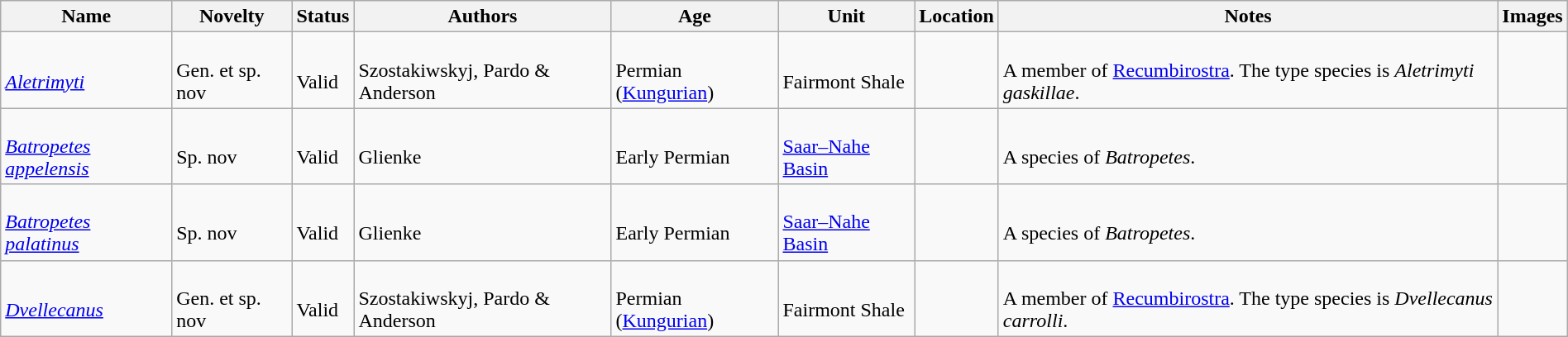<table class="wikitable sortable"  style="margin:auto; width:100%;">
<tr>
<th>Name</th>
<th>Novelty</th>
<th>Status</th>
<th>Authors</th>
<th>Age</th>
<th>Unit</th>
<th>Location</th>
<th>Notes</th>
<th>Images</th>
</tr>
<tr>
<td><br><em><a href='#'>Aletrimyti</a></em></td>
<td><br>Gen. et sp. nov</td>
<td><br>Valid</td>
<td><br>Szostakiwskyj, Pardo & Anderson</td>
<td><br>Permian (<a href='#'>Kungurian</a>)</td>
<td><br>Fairmont Shale</td>
<td><br></td>
<td><br>A member of <a href='#'>Recumbirostra</a>. The type species is <em>Aletrimyti gaskillae</em>.</td>
<td></td>
</tr>
<tr>
<td><br><em><a href='#'>Batropetes appelensis</a></em></td>
<td><br>Sp. nov</td>
<td><br>Valid</td>
<td><br>Glienke</td>
<td><br>Early Permian</td>
<td><br><a href='#'>Saar–Nahe Basin</a></td>
<td><br></td>
<td><br>A species of <em>Batropetes</em>.</td>
<td></td>
</tr>
<tr>
<td><br><em><a href='#'>Batropetes palatinus</a></em></td>
<td><br>Sp. nov</td>
<td><br>Valid</td>
<td><br>Glienke</td>
<td><br>Early Permian</td>
<td><br><a href='#'>Saar–Nahe Basin</a></td>
<td><br></td>
<td><br>A species of <em>Batropetes</em>.</td>
<td></td>
</tr>
<tr>
<td><br><em><a href='#'>Dvellecanus</a></em></td>
<td><br>Gen. et sp. nov</td>
<td><br>Valid</td>
<td><br>Szostakiwskyj, Pardo & Anderson</td>
<td><br>Permian (<a href='#'>Kungurian</a>)</td>
<td><br>Fairmont Shale</td>
<td><br></td>
<td><br>A member of <a href='#'>Recumbirostra</a>. The type species is <em>Dvellecanus carrolli</em>.</td>
<td></td>
</tr>
</table>
